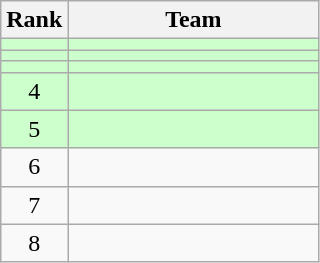<table class=wikitable style="text-align:center;">
<tr>
<th>Rank</th>
<th width=160>Team</th>
</tr>
<tr style="background:#ccffcc">
<td></td>
<td align=left></td>
</tr>
<tr style="background:#ccffcc">
<td></td>
<td align=left></td>
</tr>
<tr style="background:#ccffcc">
<td></td>
<td align=left></td>
</tr>
<tr style="background:#ccffcc">
<td>4</td>
<td align=left></td>
</tr>
<tr style="background:#ccffcc">
<td>5</td>
<td align=left></td>
</tr>
<tr>
<td>6</td>
<td align=left></td>
</tr>
<tr>
<td>7</td>
<td align=left></td>
</tr>
<tr>
<td>8</td>
<td align=left></td>
</tr>
</table>
